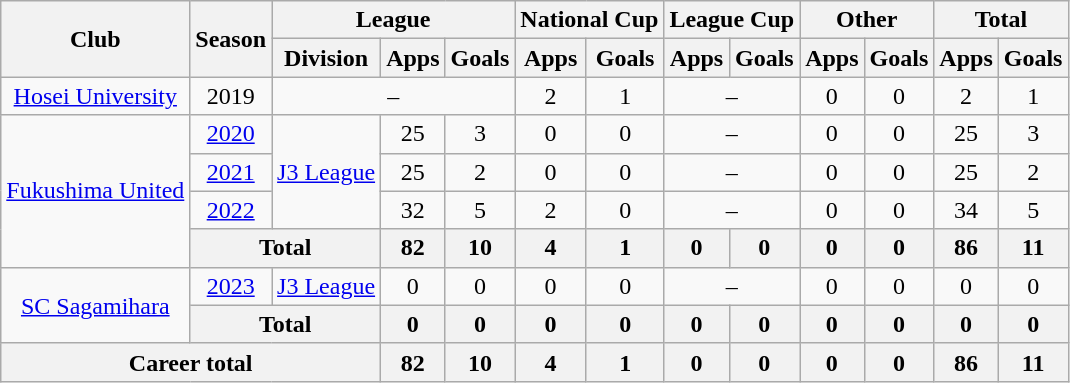<table class="wikitable" style="text-align: center">
<tr>
<th rowspan="2">Club</th>
<th rowspan="2">Season</th>
<th colspan="3">League</th>
<th colspan="2">National Cup</th>
<th colspan="2">League Cup</th>
<th colspan="2">Other</th>
<th colspan="2">Total</th>
</tr>
<tr>
<th>Division</th>
<th>Apps</th>
<th>Goals</th>
<th>Apps</th>
<th>Goals</th>
<th>Apps</th>
<th>Goals</th>
<th>Apps</th>
<th>Goals</th>
<th>Apps</th>
<th>Goals</th>
</tr>
<tr>
<td><a href='#'>Hosei University</a></td>
<td>2019</td>
<td colspan="3">–</td>
<td>2</td>
<td>1</td>
<td colspan="2">–</td>
<td>0</td>
<td>0</td>
<td>2</td>
<td>1</td>
</tr>
<tr>
<td rowspan="4"><a href='#'>Fukushima United</a></td>
<td><a href='#'>2020</a></td>
<td rowspan="3"><a href='#'>J3 League</a></td>
<td>25</td>
<td>3</td>
<td>0</td>
<td>0</td>
<td colspan="2">–</td>
<td>0</td>
<td>0</td>
<td>25</td>
<td>3</td>
</tr>
<tr>
<td><a href='#'>2021</a></td>
<td>25</td>
<td>2</td>
<td>0</td>
<td>0</td>
<td colspan="2">–</td>
<td>0</td>
<td>0</td>
<td>25</td>
<td>2</td>
</tr>
<tr>
<td><a href='#'>2022</a></td>
<td>32</td>
<td>5</td>
<td>2</td>
<td>0</td>
<td colspan="2">–</td>
<td>0</td>
<td>0</td>
<td>34</td>
<td>5</td>
</tr>
<tr>
<th colspan=2>Total</th>
<th>82</th>
<th>10</th>
<th>4</th>
<th>1</th>
<th>0</th>
<th>0</th>
<th>0</th>
<th>0</th>
<th>86</th>
<th>11</th>
</tr>
<tr>
<td rowspan="2"><a href='#'>SC Sagamihara</a></td>
<td><a href='#'>2023</a></td>
<td rowspan="1"><a href='#'>J3 League</a></td>
<td>0</td>
<td>0</td>
<td>0</td>
<td>0</td>
<td colspan="2">–</td>
<td>0</td>
<td>0</td>
<td>0</td>
<td>0</td>
</tr>
<tr>
<th colspan=2>Total</th>
<th>0</th>
<th>0</th>
<th>0</th>
<th>0</th>
<th>0</th>
<th>0</th>
<th>0</th>
<th>0</th>
<th>0</th>
<th>0</th>
</tr>
<tr>
<th colspan=3>Career total</th>
<th>82</th>
<th>10</th>
<th>4</th>
<th>1</th>
<th>0</th>
<th>0</th>
<th>0</th>
<th>0</th>
<th>86</th>
<th>11</th>
</tr>
</table>
